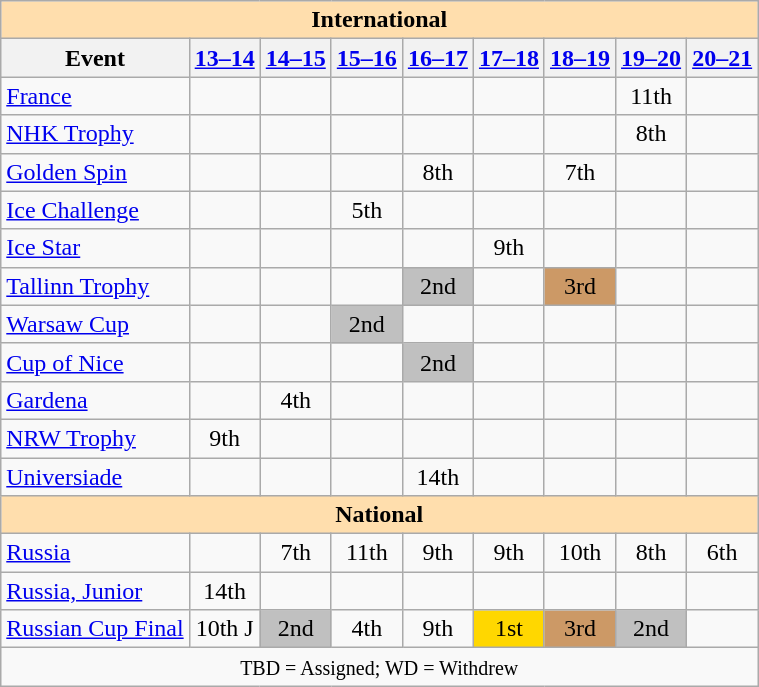<table class="wikitable" style="text-align:center">
<tr>
<th colspan="9" style="background-color: #ffdead; " align="center">International</th>
</tr>
<tr>
<th>Event</th>
<th><a href='#'>13–14</a></th>
<th><a href='#'>14–15</a></th>
<th><a href='#'>15–16</a></th>
<th><a href='#'>16–17</a></th>
<th><a href='#'>17–18</a></th>
<th><a href='#'>18–19</a></th>
<th><a href='#'>19–20</a></th>
<th><a href='#'>20–21</a></th>
</tr>
<tr>
<td align=left> <a href='#'>France</a></td>
<td></td>
<td></td>
<td></td>
<td></td>
<td></td>
<td></td>
<td>11th</td>
<td></td>
</tr>
<tr>
<td align=left> <a href='#'>NHK Trophy</a></td>
<td></td>
<td></td>
<td></td>
<td></td>
<td></td>
<td></td>
<td>8th</td>
<td></td>
</tr>
<tr>
<td align=left> <a href='#'>Golden Spin</a></td>
<td></td>
<td></td>
<td></td>
<td>8th</td>
<td></td>
<td>7th</td>
<td></td>
<td></td>
</tr>
<tr>
<td align=left> <a href='#'>Ice Challenge</a></td>
<td></td>
<td></td>
<td>5th</td>
<td></td>
<td></td>
<td></td>
<td></td>
<td></td>
</tr>
<tr>
<td align=left> <a href='#'>Ice Star</a></td>
<td></td>
<td></td>
<td></td>
<td></td>
<td>9th</td>
<td></td>
<td></td>
<td></td>
</tr>
<tr>
<td align=left> <a href='#'>Tallinn Trophy</a></td>
<td></td>
<td></td>
<td></td>
<td bgcolor=silver>2nd</td>
<td></td>
<td bgcolor=cc9966>3rd</td>
<td></td>
<td></td>
</tr>
<tr>
<td align=left> <a href='#'>Warsaw Cup</a></td>
<td></td>
<td></td>
<td bgcolor=silver>2nd</td>
<td></td>
<td></td>
<td></td>
<td></td>
<td></td>
</tr>
<tr>
<td align=left><a href='#'>Cup of Nice</a></td>
<td></td>
<td></td>
<td></td>
<td bgcolor=silver>2nd</td>
<td></td>
<td></td>
<td></td>
<td></td>
</tr>
<tr>
<td align=left><a href='#'>Gardena</a></td>
<td></td>
<td>4th</td>
<td></td>
<td></td>
<td></td>
<td></td>
<td></td>
<td></td>
</tr>
<tr>
<td align=left><a href='#'>NRW Trophy</a></td>
<td>9th</td>
<td></td>
<td></td>
<td></td>
<td></td>
<td></td>
<td></td>
<td></td>
</tr>
<tr>
<td align=left><a href='#'>Universiade</a></td>
<td></td>
<td></td>
<td></td>
<td>14th</td>
<td></td>
<td></td>
<td></td>
<td></td>
</tr>
<tr>
<th colspan="9" style="background-color: #ffdead; " align="center">National</th>
</tr>
<tr>
<td align=left><a href='#'>Russia</a></td>
<td></td>
<td>7th</td>
<td>11th</td>
<td>9th</td>
<td>9th</td>
<td>10th</td>
<td>8th</td>
<td>6th</td>
</tr>
<tr>
<td align=left><a href='#'>Russia, Junior</a></td>
<td>14th</td>
<td></td>
<td></td>
<td></td>
<td></td>
<td></td>
<td></td>
<td></td>
</tr>
<tr>
<td align=left><a href='#'>Russian Cup Final</a></td>
<td>10th J</td>
<td bgcolor=silver>2nd</td>
<td>4th</td>
<td>9th</td>
<td bgcolor=gold>1st</td>
<td bgcolor=cc9966>3rd</td>
<td bgcolor=silver>2nd</td>
<td></td>
</tr>
<tr>
<td colspan="9" align="center"><small> TBD = Assigned; WD = Withdrew </small></td>
</tr>
</table>
